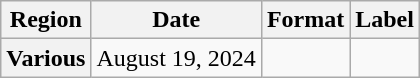<table class="wikitable plainrowheaders">
<tr>
<th scope="col">Region</th>
<th scope="col">Date</th>
<th scope="col">Format</th>
<th scope="col">Label</th>
</tr>
<tr>
<th scope="row">Various</th>
<td>August 19, 2024</td>
<td></td>
<td></td>
</tr>
</table>
